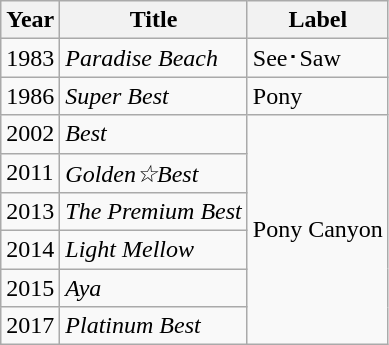<table class="wikitable">
<tr>
<th scope="col">Year</th>
<th scope="col">Title</th>
<th scope="col">Label</th>
</tr>
<tr>
<td>1983</td>
<td><em>Paradise Beach</em></td>
<td>See･Saw</td>
</tr>
<tr>
<td>1986</td>
<td><em>Super Best</em></td>
<td>Pony</td>
</tr>
<tr>
<td>2002</td>
<td><em>Best</em></td>
<td rowspan=6>Pony Canyon</td>
</tr>
<tr>
<td>2011</td>
<td><em>Golden☆Best</em></td>
</tr>
<tr>
<td>2013</td>
<td><em>The Premium Best</em></td>
</tr>
<tr>
<td>2014</td>
<td><em>Light Mellow</em></td>
</tr>
<tr>
<td>2015</td>
<td><em>Aya</em></td>
</tr>
<tr>
<td>2017</td>
<td><em>Platinum Best</em></td>
</tr>
</table>
